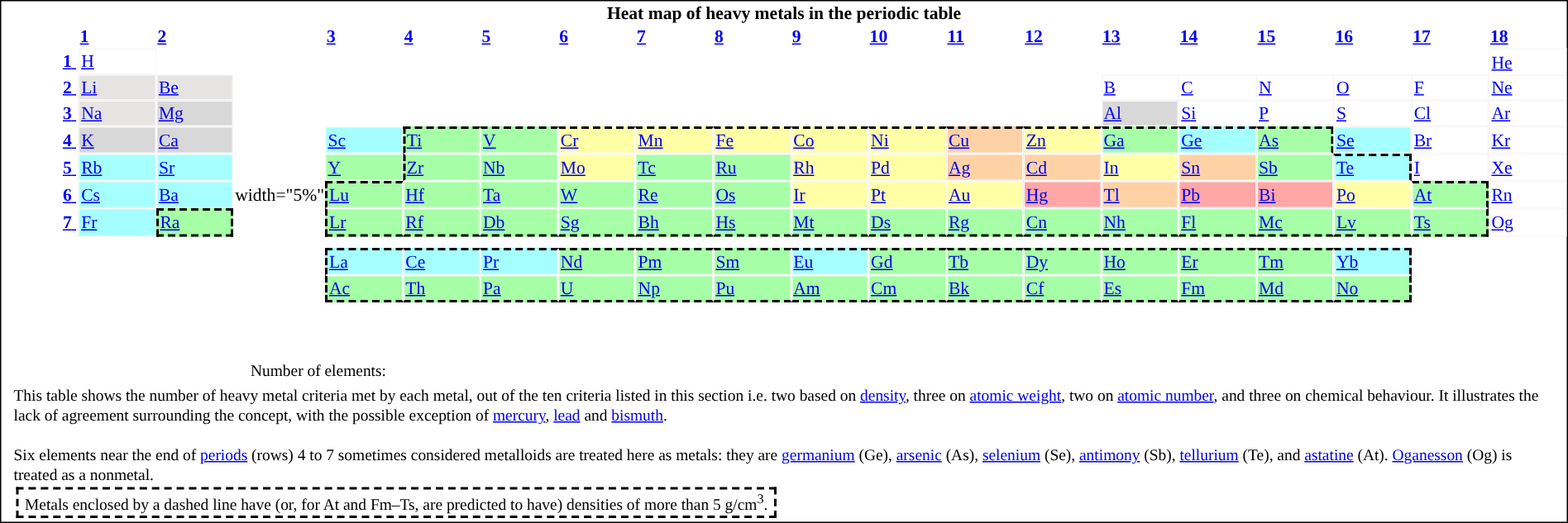<table cellpadding="1" cellspacing="0" border="0" style="font-size:90%; border:1px solid ">
<tr>
<th colspan=20>Heat map of heavy metals in the periodic table</th>
</tr>
<tr>
<td></td>
<td><a href='#'><strong>1</strong></a></td>
<td><a href='#'><strong>2</strong></a></td>
<td></td>
<td><a href='#'><strong>3</strong></a></td>
<td><a href='#'><strong>4</strong></a></td>
<td><a href='#'><strong>5</strong></a></td>
<td><a href='#'><strong>6</strong></a></td>
<td><a href='#'><strong>7</strong></a></td>
<td><a href='#'><strong>8</strong></a></td>
<td><a href='#'><strong>9</strong></a></td>
<td><a href='#'><strong>10</strong></a></td>
<td><a href='#'><strong>11</strong></a></td>
<td><a href='#'><strong>12</strong></a></td>
<td><a href='#'><strong>13</strong></a></td>
<td><a href='#'><strong>14</strong></a></td>
<td><a href='#'><strong>15</strong></a></td>
<td><a href='#'><strong>16</strong></a></td>
<td><a href='#'><strong>17</strong></a></td>
<td><a href='#'><strong>18</strong></a></td>
</tr>
<tr>
<td style="text-align:right; padding-right:2px;"><a href='#'><strong>1</strong> </a></td>
<td style="border-left:1px solid #f8f8f8; border-top:1px solid #f8f8f8; border-right:1px solid #f8f8f8; border-bottom:1px solid #f8f8f8"><a href='#'>H</a></td>
<td colspan=17></td>
<td style="border-left:1px solid #f8f8f8; border-top:1px solid #f8f8f8; border-right:1px solid #f8f8f8"><a href='#'>He</a></td>
</tr>
<tr>
<td style="text-align:right; padding-right:2px;"><a href='#'><strong>2</strong> </a></td>
<td style="background: #E5E4E2; border-left:1px solid #f8f8f8; border-top:1px solid #f8f8f8; border-right:1px solid #f8f8f8; border-bottom:1px solid #f8f8f8"><a href='#'>Li</a></td>
<td style="background: #E5E4E2; border-left:1px solid #f8f8f8; border-top:1px solid #f8f8f8; border-right:1px solid #f8f8f8; border-bottom:1px solid #f8f8f8"><a href='#'>Be</a></td>
<td colspan=11></td>
<td style="border-left:1px solid #f8f8f8; border-top:1px solid #f8f8f8; border-right:1px solid #f8f8f8; border-bottom:1px solid #f8f8f8"><a href='#'>B</a></td>
<td style="border-left:1px solid #f8f8f8; border-top:1px solid #f8f8f8; border-right:1px solid #f8f8f8; border-bottom:1px solid #f8f8f8"><a href='#'>C</a></td>
<td style="border-left:1px solid #f8f8f8; border-top:1px solid #f8f8f8; border-right:1px solid #f8f8f8; border-bottom:1px solid #f8f8f8"><a href='#'>N</a></td>
<td style="border-left:1px solid #f8f8f8; border-top:1px solid #f8f8f8; border-right:1px solid #f8f8f8; border-bottom:1px solid #f8f8f8"><a href='#'>O</a></td>
<td style="border-left:1px solid #f8f8f8; border-top:1px solid #f8f8f8; border-right:1px solid #f8f8f8; border-bottom:1px solid #f8f8f8"><a href='#'>F</a></td>
<td style="border-left:1px solid #f8f8f8; border-top:1px solid #f8f8f8; border-right:1px solid #f8f8f8; border-bottom:1px solid #f8f8f8"><a href='#'>Ne</a></td>
</tr>
<tr>
<td style="text-align:right; padding-right:2px;"><a href='#'><strong>3</strong> </a></td>
<td style="background: #E5E4E2; border-top:1px solid #f8f8f8; border-left:1px solid #f8f8f8; border-right:1px solid #f8f8f8; border-bottom:1px solid #f8f8f8"><a href='#'>Na</a></td>
<td style="background: #d8d8d8; border-left:1px solid #f8f8f8; border-top:1px solid #f8f8f8; border-right:1px solid #f8f8f8; border-bottom:1px solid #f8f8f8"><a href='#'>Mg</a></td>
<td colspan=11></td>
<td style="background:#d8d8d8; border-left:1px solid #f8f8f8; border-top:1px solid #f8f8f8; border-right:1px solid #f8f8f8; border-bottom:1px solid #f8f8f8"><a href='#'>Al</a></td>
<td style="border-left:1px solid #f8f8f8; border-top:1px solid #f8f8f8; border-right:1px solid #f8f8f8; border-bottom:1px solid #f8f8f8"><a href='#'>Si</a></td>
<td style="border-left:1px solid #f8f8f8; border-top:1px solid #f8f8f8; border-right:1px solid #f8f8f8; border-bottom:1px solid #f8f8f8"><a href='#'>P</a></td>
<td style="border-left:1px solid #f8f8f8; border-top:1px solid #f8f8f8; border-right:1px solid #f8f8f8; border-bottom:1px solid #f8f8f8"><a href='#'>S</a></td>
<td style="border-left:1px solid #f8f8f8; border-top:1px solid #f8f8f8; border-right:1px solid #f8f8f8; border-bottom:1px solid #f8f8f8"><a href='#'>Cl</a></td>
<td style="border-left:1px solid #f8f8f8; border-top:1px solid #f8f8f8; border-right:1px solid #f8f8f8; border-bottom:1px solid #f8f8f8"><a href='#'>Ar</a></td>
</tr>
<tr>
<td style="text-align:right; padding-right:2px;"><a href='#'><strong>4</strong> </a></td>
<td style="background:#d8d8d8; border-left:1px solid #f8f8f8; border-top:1px solid #f8f8f8; border-right:1px solid #f8f8f8; border-bottom:1px solid #f8f8f8"><a href='#'>K</a></td>
<td style="background:#d8d8d8; border-left:1px solid #f8f8f8; border-top:1px solid #f8f8f8; border-right:1px solid #f8f8f8; border-bottom:1px solid #f8f8f8"><a href='#'>Ca</a></td>
<td></td>
<td style="background:#a6ffff; border-left:1px solid #f8f8f8; border-top:1px solid #f8f8f8; border-right:1px solid #f8f8f8; border-bottom:1px solid #f8f8f8"><a href='#'>Sc</a></td>
<td style="background:#a6ffa6; border-left:2px dashed black; border-top:2px dashed black; border-right:1px solid #f8f8f8; border-bottom:1px solid #f8f8f8"><a href='#'>Ti</a></td>
<td style="background:#a6ffa6; border-left:1px solid #f8f8f8; border-top:2px dashed black; border-right:1px solid #f8f8f8; border-bottom:1px solid #f8f8f8"><a href='#'>V</a></td>
<td style="background:#ffffa6; border-left:1px solid #f8f8f8; border-top:2px dashed black; border-right:1px solid #f8f8f8; border-bottom:1px solid #f8f8f8"><a href='#'>Cr</a></td>
<td style="background:#ffffa6; border-left:1px solid #f8f8f8; border-top:2px dashed black; border-right:1px solid #f8f8f8; border-bottom:1px solid #f8f8f8"><a href='#'>Mn</a></td>
<td style="background:#ffffa6; border-left:1px solid #f8f8f8; border-top:2px dashed black; border-right:1px solid #f8f8f8; border-bottom:1px solid #f8f8f8"><a href='#'>Fe</a></td>
<td style="background:#ffffa6; border-left:1px solid #f8f8f8; border-top:2px dashed black; border-right:1px solid #f8f8f8; border-bottom:1px solid #f8f8f8"><a href='#'>Co</a></td>
<td style="background:#ffffa6; border-left:1px solid #f8f8f8; border-top:2px dashed black; border-right:1px solid #f8f8f8; border-bottom:1px solid #f8f8f8"><a href='#'>Ni</a></td>
<td style="background:#ffd2a6; border-left:1px solid #f8f8f8; border-top:2px dashed black; border-right:1px solid #f8f8f8; border-bottom:1px solid #f8f8f8"><a href='#'>Cu</a></td>
<td style="background:#ffffa6; border-left:1px solid #f8f8f8; border-top:2px dashed black; border-right:1px solid #f8f8f8; border-bottom:1px solid #f8f8f8"><a href='#'>Zn</a></td>
<td style="background:#a6ffa6; border-left:1px solid #f8f8f8; border-top:2px dashed black; border-right:1px solid #f8f8f8; border-bottom:1px solid #f8f8f8"><a href='#'>Ga</a></td>
<td style="background:#a6ffff; border-left:1px solid #f8f8f8; border-top:2px dashed black; border-right:1px solid #f8f8f8; border-bottom:1px solid #f8f8f8"><a href='#'>Ge</a></td>
<td style="background:#a6ffa6; border-left:1px solid #f8f8f8; border-top:2px dashed black; border-right:2px dashed black; border-bottom:1px solid #f8f8f8"><a href='#'>As</a></td>
<td style="background:#a6ffff; border-left:1px solid #f8f8f8; border-top:1px solid #f8f8f8; border-right:1px solid #f8f8f8; border-bottom:1px solid #f8f8f8"><a href='#'>Se</a></td>
<td style="border-left:1px solid #f8f8f8; border-top:1px solid #f8f8f8; border-right:1px solid #f8f8f8; border-bottom:1px solid #f8f8f8"><a href='#'>Br</a></td>
<td style="border-left:1px solid #f8f8f8; border-top:1px solid #f8f8f8; border-right:1px solid #f8f8f8; border-bottom:1px solid #f8f8f8"><a href='#'>Kr</a></td>
</tr>
<tr>
<td style="text-align:right; padding-right:2px;"><a href='#'><strong>5</strong> </a></td>
<td style="background:#a6ffff; border-left:1px solid #f8f8f8; border-top:1px solid #f8f8f8; border-right:1px solid #f8f8f8; border-bottom:1px solid #f8f8f8"><a href='#'>Rb</a></td>
<td style="background:#a6ffff; border-left:1px solid #f8f8f8; border-top:1px solid #f8f8f8; border-right:1px solid #f8f8f8; border-bottom:1px solid #f8f8f8"><a href='#'>Sr</a></td>
<td></td>
<td style="background:#a6ffa6; border-left:1px solid #f8f8f8; border-top:1px solid #f8f8f8; border-right:1px solid #f8f8f8; border-bottom:1px solid #f8f8f8"><a href='#'>Y</a></td>
<td style="background:#a6ffa6; border-left:2px dashed black; border-top:1px solid #f8f8f8; border-right:1px solid #f8f8f8; border-bottom:1px solid #f8f8f8"><a href='#'>Zr</a></td>
<td style="background:#a6ffa6; border-left:1px solid #f8f8f8; border-top:1px solid #f8f8f8; border-right:1px solid #f8f8f8; border-bottom:1px solid #f8f8f8"><a href='#'>Nb</a></td>
<td style="background:#ffffa6; border-left:1px solid #f8f8f8; border-top:1px solid #f8f8f8; border-right:1px solid #f8f8f8; border-bottom:1px solid #f8f8f8"><a href='#'>Mo</a></td>
<td style="background:#a6ffa6; border-left:1px solid #f8f8f8; border-top:1px solid #f8f8f8; border-right:1px solid #f8f8f8; border-bottom:1px solid #f8f8f8"><a href='#'>Tc</a></td>
<td style="background:#a6ffa6; border-left:1px solid #f8f8f8; border-top:1px solid #f8f8f8; border-right:1px solid #f8f8f8; border-bottom:1px solid #f8f8f8"><a href='#'>Ru</a></td>
<td style="background:#ffffa6; border-left:1px solid #f8f8f8; border-top:1px solid #f8f8f8; border-right:1px solid #f8f8f8; border-bottom:1px solid #f8f8f8"><a href='#'>Rh</a></td>
<td style="background:#ffffa6; border-left:1px solid #f8f8f8; border-top:1px solid #f8f8f8; border-right:1px solid #f8f8f8; border-bottom:1px solid #f8f8f8"><a href='#'>Pd</a></td>
<td style="background:#ffd2a6; border-left:1px solid #f8f8f8; border-top:1px solid #f8f8f8; border-right:1px solid #f8f8f8; border-bottom:1px solid #f8f8f8"><a href='#'>Ag</a></td>
<td style="background:#ffd2a6; border-left:1px solid #f8f8f8; border-top:1px solid #f8f8f8; border-right:1px solid #f8f8f8; border-bottom:1px solid #f8f8f8"><a href='#'>Cd</a></td>
<td style="background:#ffffa6; border-left:1px solid #f8f8f8; border-top:1px solid #f8f8f8; border-right:1px solid #f8f8f8; border-bottom:1px solid #f8f8f8"><a href='#'>In</a></td>
<td style="background:#ffd2a6; border-left:1px solid #f8f8f8; border-top:1px solid #f8f8f8; border-right:1px solid #f8f8f8; border-bottom:1px solid #f8f8f8"><a href='#'>Sn</a></td>
<td style="background:#a6ffa6; border-left:1px solid #f8f8f8; border-top:1px solid #f8f8f8; border-right:1px solid #f8f8f8; border-bottom:1px solid #f8f8f8"><a href='#'>Sb</a></td>
<td style="background:#a6ffff; border-left:1px solid #f8f8f8; border-top:2px dashed black; border-right:2px dashed black; border-bottom:1px solid #f8f8f8"><a href='#'>Te</a></td>
<td style="border-left:1px solid #f8f8f8; border-top:1px solid #f8f8f8; border-right:1px solid #f8f8f8; border-bottom:1px solid #f8f8f8"><a href='#'>I</a></td>
<td style="border-left:1px solid #f8f8f8; border-top:1px solid #f8f8f8; border-right:1px solid #f8f8f8; border-bottom:1px solid #f8f8f8"><a href='#'>Xe</a></td>
</tr>
<tr>
<td width="5%" style="text-align:right; padding-right:2px;"><a href='#'><strong>6</strong> </a></td>
<td width="5%" style="background:#a6ffff; border-left:1px solid #f8f8f8; border-right:1px solid #f8f8f8; border-top:1px solid #f8f8f8; border-bottom:1px solid #f8f8f8"><a href='#'>Cs</a></td>
<td width="5%" style="background:#a6ffff; border-left:1px solid #f8f8f8; border-top:1px solid #f8f8f8; border-right:1px solid #f8f8f8; border-bottom:1px solid #f8f8f8"><a href='#'>Ba</a></td>
<td>width="5%" </td>
<td width="5%" style="background:#a6ffa6; border-left:2px dashed black; border-top:2px dashed black; border-right:1px solid #f8f8f8; border-bottom:1px solid #f8f8f8"><a href='#'>Lu</a></td>
<td width="5%" style="background:#a6ffa6; border-left:1px solid #f8f8f8; border-top:1px solid #f8f8f8; border-right:1px solid #f8f8f8; border-bottom:1px solid #f8f8f8"><a href='#'>Hf</a></td>
<td width="5%" style="background:#a6ffa6; border-left:1px solid #f8f8f8; border-top:1px solid #f8f8f8; border-right:1px solid #f8f8f8; border-bottom:1px solid #f8f8f8"><a href='#'>Ta</a></td>
<td width="5%" style="background:#a6ffa6; border-left:1px solid #f8f8f8; border-top:1px solid #f8f8f8; border-right:1px solid #f8f8f8; border-bottom:1px solid #f8f8f8"><a href='#'>W</a></td>
<td width="5%" style="background:#a6ffa6; border-left:1px solid #f8f8f8; border-top:1px solid #f8f8f8; border-right:1px solid #f8f8f8; border-bottom:1px solid #f8f8f8"><a href='#'>Re</a></td>
<td width="5%" style="background:#a6ffa6; border-left:1px solid #f8f8f8; border-top:1px solid #f8f8f8; border-right:1px solid #f8f8f8; border-bottom:1px solid #f8f8f8"><a href='#'>Os</a></td>
<td width="5%" style="background:#ffffa6; border-left:1px solid #f8f8f8; border-top:1px solid #f8f8f8; border-right:1px solid #f8f8f8; border-bottom:1px solid #f8f8f8"><a href='#'>Ir</a></td>
<td width="5%" style="background:#ffffa6; border-left:1px solid #f8f8f8; border-top:1px solid #f8f8f8; border-right:1px solid #f8f8f8; border-bottom:1px solid #f8f8f8"><a href='#'>Pt</a></td>
<td width="5%" style="background:#ffffa6; border-left:1px solid #f8f8f8; border-top:1px solid #f8f8f8; border-right:1px solid #f8f8f8; border-bottom:1px solid #f8f8f8"><a href='#'>Au</a></td>
<td width="5%" style="background:#ffa6a6; border-left:1px solid #f8f8f8; border-top:1px solid #f8f8f8; border-right:1px solid #f8f8f8; border-bottom:1px solid #f8f8f8"><a href='#'>Hg</a></td>
<td width="5%" style="background:#ffd2a6; border-left:1px solid #f8f8f8; border-top:1px solid #f8f8f8; border-right:1px solid #f8f8f8; border-bottom:1px solid #f8f8f8"><a href='#'>Tl</a></td>
<td width="5%" style="background:#ffa6a6; border-left:1px solid #f8f8f8; border-top:1px solid #f8f8f8; border-right:1px solid #f8f8f8; border-bottom:1px solid #f8f8f8"><a href='#'>Pb</a></td>
<td width="5%" style="background:#ffa6a6; border-left:1px solid #f8f8f8; border-top:1px solid #f8f8f8; border-right:1px solid #f8f8f8; border-bottom:1px solid #f8f8f8"><a href='#'>Bi</a></td>
<td width="5%" style="background:#ffffa6; border-left:1px solid #f8f8f8; border-top:1px solid #f8f8f8; border-right:1px solid #f8f8f8; border-bottom:1px solid #f8f8f8"><a href='#'>Po</a></td>
<td width="5%" style="background:#a6ffa6; border-left:1px solid #f8f8f8; border-top:2px dashed black; border-right:2px dashed black; border-bottom:1px solid #f8f8f8"><a href='#'>At</a></td>
<td width="5%" style="border-left:1px solid #f8f8f8; border-top:1px solid #f8f8f8; border-right:1px solid #f8f8f8; border-bottom:1px solid #f8f8f8"><a href='#'>Rn</a></td>
</tr>
<tr>
<td style="text-align:right; padding-right:2px;"><a href='#'><strong>7</strong> </a></td>
<td style="background:#a6ffff; border-left:1px solid #f8f8f8; border-top:1px solid #f8f8f8; border-right:1px solid #f8f8f8; border-bottom:1px solid #f8f8f8"><a href='#'>Fr</a></td>
<td style="background:#a6ffa6; border-left:2px dashed black; border-top:2px dashed black; border-right:2px dashed black; border-bottom:2px dashed black"><a href='#'>Ra</a></td>
<td></td>
<td style="background:#a6ffa6; border-left:2px dashed black; border-top:1px solid #f8f8f8; border-right:1px solid #f8f8f8; border-bottom:2px dashed black"><a href='#'>Lr</a></td>
<td style="background:#a6ffa6; border-left:1px solid #f8f8f8; border-top:1px solid #f8f8f8; border-right:1px solid #f8f8f8; border-bottom:2px dashed black"><a href='#'>Rf</a></td>
<td style="background:#a6ffa6; border-left:1px solid #f8f8f8; border-top:1px solid #f8f8f8; border-right:1px solid #f8f8f8; border-bottom:2px dashed black"><a href='#'>Db</a></td>
<td style="background:#a6ffa6; border-left:1px solid #f8f8f8; border-top:1px solid #f8f8f8; border-right:1px solid #f8f8f8; border-bottom:2px dashed black"><a href='#'>Sg</a></td>
<td style="background:#a6ffa6; border-left:1px solid #f8f8f8; border-top:1px solid #f8f8f8; border-right:1px solid #f8f8f8; border-bottom:2px dashed black"><a href='#'>Bh</a></td>
<td style="background:#a6ffa6; border-left:1px solid #f8f8f8; border-top:1px solid #f8f8f8; border-right:1px solid #f8f8f8; border-bottom:2px dashed black"><a href='#'>Hs</a></td>
<td style="background:#a6ffa6; border-left:1px solid #f8f8f8; border-top:1px solid #f8f8f8; border-right:1px solid #f8f8f8; border-bottom:2px dashed black"><a href='#'>Mt</a></td>
<td style="background:#a6ffa6; border-left:1px solid #f8f8f8; border-top:1px solid #f8f8f8; border-right:1px solid #f8f8f8; border-bottom:2px dashed black"><a href='#'>Ds</a></td>
<td style="background:#a6ffa6; border-left:1px solid #f8f8f8; border-top:1px solid #f8f8f8; border-right:1px solid #f8f8f8; border-bottom:2px dashed black"><a href='#'>Rg</a></td>
<td style="background:#a6ffa6; border-left:1px solid #f8f8f8; border-top:1px solid #f8f8f8; border-right:1px solid #f8f8f8; border-bottom:2px dashed black"><a href='#'>Cn</a></td>
<td style="background:#a6ffa6; border-left:1px solid #f8f8f8; border-top:1px solid #f8f8f8; border-right:1px solid #f8f8f8; border-bottom:2px dashed black"><a href='#'>Nh</a></td>
<td style="background:#a6ffa6; border-left:1px solid #f8f8f8; border-top:1px solid #f8f8f8; border-right:1px solid #f8f8f8; border-bottom:2px dashed black"><a href='#'>Fl</a></td>
<td style="background:#a6ffa6; border-left:1px solid #f8f8f8; border-top:1px solid #f8f8f8; border-right:1px solid #f8f8f8; border-bottom:2px dashed black"><a href='#'>Mc</a></td>
<td style="background:#a6ffa6; border-left:1px solid #f8f8f8; border-top:1px solid #f8f8f8; border-right:1px solid #f8f8f8; border-bottom:2px dashed black"><a href='#'>Lv</a></td>
<td style="background:#a6ffa6; border-left:1px solid #f8f8f8; border-top:1px solid #f8f8f8; border-right:2px dashed black; border-bottom:2px dashed black"><a href='#'>Ts</a></td>
<td style="border-left:1px solid #f8f8f8; border-top:1px solid #f8f8f8; border-right:1px solid #f8f8f8; border-bottom:1px solid #f8f8f8"><a href='#'>Og</a></td>
</tr>
<tr>
<td style="line-height:7px" colspan=20> </td>
</tr>
<tr>
<td colspan=3></td>
<td></td>
<td width="5%" style="background:#a6ffff; border-left:2px dashed black; border-top:2px dashed black; border-right:1px solid #f8f8f8; border-bottom:1px solid #f8f8f8"><a href='#'>La</a></td>
<td width="5%" style="background:#a6ffff; border-left:1px solid #f8f8f8; border-top:2px dashed black; border-right:1px solid #f8f8f8; border-bottom:1px solid #f8f8f8"><a href='#'>Ce</a></td>
<td width="5%" style="background:#a6ffff; border-left:1px solid #f8f8f8; border-top:2px dashed black; border-right:1px solid #f8f8f8; border-bottom:1px solid #f8f8f8"><a href='#'>Pr</a></td>
<td width="5%" style="background:#a6ffa6; border-left:1px solid #f8f8f8; border-top:2px dashed black; border-right:1px solid #f8f8f8; border-bottom:1px solid #f8f8f8"><a href='#'>Nd</a></td>
<td width="5%" style="background:#a6ffa6; border-left:1px solid #f8f8f8; border-top:2px dashed black; border-right:1px solid #f8f8f8; border-bottom:1px solid #f8f8f8"><a href='#'>Pm</a></td>
<td width="5%" style="background:#a6ffa6; border-left:1px solid #f8f8f8; border-top:2px dashed black; border-right:1px solid #f8f8f8; border-bottom:1px solid #f8f8f8"><a href='#'>Sm</a></td>
<td width="3.03%" style="background:#a6ffff; border-left:1px solid #f8f8f8; border-top:2px dashed black; border-right:1px solid #f8f8f8; border-bottom:1px solid #f8f8f8"><a href='#'>Eu</a></td>
<td width="3.03%" style="background:#a6ffa6; border-left:1px solid #f8f8f8; border-top:2px dashed black; border-right:1px solid #f8f8f8; border-bottom:1px solid #f8f8f8"><a href='#'>Gd</a></td>
<td width="3.03%" style="background:#a6ffa6; border-left:1px solid #f8f8f8; border-top:2px dashed black; border-right:1px solid #f8f8f8; border-bottom:1px solid #f8f8f8"><a href='#'>Tb</a></td>
<td width="3.03%" style="background:#a6ffa6; border-left:1px solid #f8f8f8; border-top:2px dashed black; border-right:1px solid #f8f8f8; border-bottom:1px solid #f8f8f8"><a href='#'>Dy</a></td>
<td width="3.03%" style="background:#a6ffa6; border-left:1px solid #f8f8f8; border-top:2px dashed black; border-right:1px solid #f8f8f8; border-bottom:1px solid #f8f8f8"><a href='#'>Ho</a></td>
<td width="3.03%" style="background:#a6ffa6; border-left:1px solid #f8f8f8; border-top:2px dashed black; border-right:1px solid #f8f8f8; border-bottom:1px solid #f8f8f8"><a href='#'>Er</a></td>
<td width="3.03%" style="background:#a6ffa6; border-left:1px solid #f8f8f8; border-top:2px dashed black; border-right:1px solid #f8f8f8; border-bottom:1px solid #f8f8f8"><a href='#'>Tm</a></td>
<td width="3.03%" style="background:#a6ffff; border-left:1px solid #f8f8f8; border-top:2px dashed black; border-right:2px dashed black; border-bottom:1px solid #f8f8f8"><a href='#'>Yb</a></td>
<td></td>
<td></td>
</tr>
<tr>
<td colspan=3></td>
<td></td>
<td style="background:#a6ffa6; border-left:2px dashed black; border-top:1px solid #f8f8f8; border-right:1px solid #f8f8f8; border-bottom:2px dashed black"><a href='#'>Ac</a></td>
<td style="background:#a6ffa6; border-left:1px solid #f8f8f8; border-top:1px solid #f8f8f8; border-right:1px solid #f8f8f8; border-bottom:2px dashed black"><a href='#'>Th</a></td>
<td style="background:#a6ffa6; border-left:1px solid #f8f8f8; border-top:1px solid #f8f8f8; border-right:1px solid #f8f8f8; border-bottom:2px dashed black"><a href='#'>Pa</a></td>
<td style="background:#a6ffa6; border-left:1px solid #f8f8f8; border-top:1px solid #f8f8f8; border-right:1px solid #f8f8f8; border-bottom:2px dashed black"><a href='#'>U</a></td>
<td style="background:#a6ffa6; border-left:1px solid #f8f8f8; border-top:1px solid #f8f8f8; border-right:1px solid #f8f8f8; border-bottom:2px dashed black"><a href='#'>Np</a></td>
<td style="background:#a6ffa6; border-left:1px solid #f8f8f8; border-top:1px solid #f8f8f8; border-right:1px solid #f8f8f8; border-bottom:2px dashed black"><a href='#'>Pu</a></td>
<td style="background:#a6ffa6; border-left:1px solid #f8f8f8; border-top:1px solid #f8f8f8; border-right:1px solid #f8f8f8; border-bottom:2px dashed black"><a href='#'>Am</a></td>
<td style="background:#a6ffa6; border-left:1px solid #f8f8f8; border-top:1px solid #f8f8f8; border-right:1px solid #f8f8f8; border-bottom:2px dashed black"><a href='#'>Cm</a></td>
<td style="background:#a6ffa6; border-left:1px solid #f8f8f8; border-top:1px solid #f8f8f8; border-right:1px solid #f8f8f8; border-bottom:2px dashed black"><a href='#'>Bk</a></td>
<td style="background:#a6ffa6; border-left:1px solid #f8f8f8; border-top:1px solid #f8f8f8; border-right:1px solid #f8f8f8; border-bottom:2px dashed black"><a href='#'>Cf</a></td>
<td style="background:#a6ffa6; border-left:1px solid #f8f8f8; border-top:1px solid #f8f8f8; border-right:1px solid #f8f8f8; border-bottom:2px dashed black"><a href='#'>Es</a></td>
<td style="background:#a6ffa6; border-left:1px solid #f8f8f8; border-top:1px solid #f8f8f8; border-right:1px solid #f8f8f8; border-bottom:2px dashed black"><a href='#'>Fm</a></td>
<td style="background:#a6ffa6; border-left:1px solid #f8f8f8; border-top:1px solid #f8f8f8; border-right:1px solid #f8f8f8; border-bottom:2px dashed black"><a href='#'>Md</a></td>
<td style="background:#a6ffa6; border-left:1px solid #f8f8f8; border-top:1px solid #f8f8f8; border-right:2px dashed black; border-bottom:2px dashed black"><a href='#'>No</a></td>
<td></td>
<td></td>
</tr>
<tr>
<td style="line-height:8px" colspan=20> </td>
</tr>
<tr>
<td colspan=1></td>
<td colspan=19><br><table style="font-size:90%; width:95%; line-height:1.2; ">
<tr valign=bottom>
<td style="width:22%" align=right><br>Number of elements:</td>
<td style="width:11%"></td>
<td style="width:11%"></td>
<td style="width:11%"></td>
<td style="width:11%"></td>
<td style="width:11%"></td>
<td style="width:11%"></td>
<td style="width:11%"></td>
<td style="width:11%"></td>
</tr>
</table>
</td>
</tr>
<tr>
<td colspan=20 style="font-size:90%; padding-right:10px; padding-left:10px; text-align:left">This table shows the number of heavy metal criteria met by each metal, out of the ten criteria listed in this section i.e. two based on <a href='#'>density</a>, three on <a href='#'>atomic weight</a>, two on <a href='#'>atomic number</a>, and three on chemical behaviour. It illustrates the lack of agreement surrounding the concept, with the possible exception of <a href='#'>mercury</a>, <a href='#'>lead</a> and <a href='#'>bismuth</a>.<br><br>Six elements near the end of <a href='#'>periods</a> (rows) 4 to 7 sometimes considered metalloids are treated here as metals: they are <a href='#'>germanium</a> (Ge), <a href='#'>arsenic</a> (As), <a href='#'>selenium</a> (Se), <a href='#'>antimony</a> (Sb), <a href='#'>tellurium</a> (Te), and <a href='#'>astatine</a> (At). <a href='#'>Oganesson</a> (Og) is treated as a nonmetal.<table>
<tr>
<td style="border:2px dashed black; padding-right:5px; padding-left:5px; text-align:left">Metals enclosed by a dashed line have (or, for At and Fm–Ts, are predicted to have) densities of more than 5 g/cm<sup>3</sup>.</td>
</tr>
</table>
</td>
</tr>
</table>
